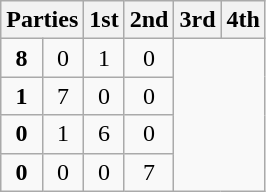<table class="wikitable" style="text-align:center;">
<tr>
<th colspan=2 style="text-align:left;">Parties</th>
<th>1st</th>
<th>2nd</th>
<th>3rd</th>
<th>4th</th>
</tr>
<tr>
<td><strong>8</strong></td>
<td>0</td>
<td>1</td>
<td>0</td>
</tr>
<tr>
<td><strong>1</strong></td>
<td>7</td>
<td>0</td>
<td>0</td>
</tr>
<tr>
<td><strong>0</strong></td>
<td>1</td>
<td>6</td>
<td>0</td>
</tr>
<tr>
<td><strong>0</strong></td>
<td>0</td>
<td>0</td>
<td>7</td>
</tr>
</table>
